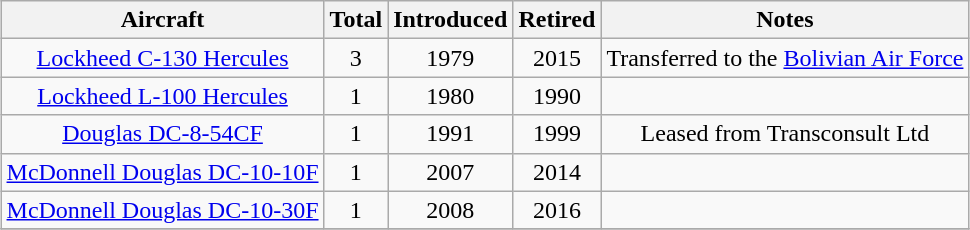<table class="wikitable" style="margin:0.5em auto; text-align:center">
<tr>
<th>Aircraft</th>
<th>Total</th>
<th>Introduced</th>
<th>Retired</th>
<th>Notes</th>
</tr>
<tr>
<td><a href='#'>Lockheed C-130 Hercules</a></td>
<td>3</td>
<td>1979</td>
<td>2015</td>
<td>Transferred to the <a href='#'>Bolivian Air Force</a></td>
</tr>
<tr>
<td><a href='#'>Lockheed L-100 Hercules</a></td>
<td>1</td>
<td>1980</td>
<td>1990</td>
<td></td>
</tr>
<tr>
<td><a href='#'>Douglas DC-8-54CF</a></td>
<td>1</td>
<td>1991</td>
<td>1999</td>
<td>Leased from Transconsult Ltd</td>
</tr>
<tr>
<td><a href='#'>McDonnell Douglas DC-10-10F</a></td>
<td>1</td>
<td>2007</td>
<td>2014</td>
<td></td>
</tr>
<tr>
<td><a href='#'>McDonnell Douglas DC-10-30F</a></td>
<td>1</td>
<td>2008</td>
<td>2016</td>
<td></td>
</tr>
<tr>
</tr>
</table>
